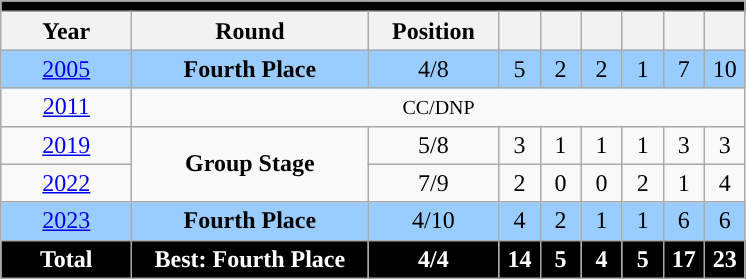<table class="wikitable" style="text-align: center;">
<tr>
<th colspan=9 style="background: #000000; color: #FFFFFF;"><a href='#'></a></th>
</tr>
<tr>
<th width=80>Year</th>
<th width=150>Round</th>
<th width=80>Position</th>
<th width=20></th>
<th width=20></th>
<th width=20></th>
<th width=20></th>
<th width=20></th>
<th width=20></th>
</tr>
<tr style="background:#9acdff;">
<td> <a href='#'>2005</a></td>
<td><strong>Fourth Place</strong></td>
<td>4/8</td>
<td>5</td>
<td>2</td>
<td>2</td>
<td>1</td>
<td>7</td>
<td>10</td>
</tr>
<tr>
<td> <a href='#'>2011</a></td>
<td colspan=8><small><abbr>CC</abbr>/<abbr>DNP</abbr></small></td>
</tr>
<tr>
<td> <a href='#'>2019</a></td>
<td rowspan=2><strong>Group Stage</strong></td>
<td>5/8</td>
<td>3</td>
<td>1</td>
<td>1</td>
<td>1</td>
<td>3</td>
<td>3</td>
</tr>
<tr>
<td> <a href='#'>2022</a></td>
<td>7/9</td>
<td>2</td>
<td>0</td>
<td>0</td>
<td>2</td>
<td>1</td>
<td>4</td>
</tr>
<tr style="background:#9acdff;">
<td> <a href='#'>2023</a></td>
<td><strong>Fourth Place</strong></td>
<td>4/10</td>
<td>4</td>
<td>2</td>
<td>1</td>
<td>1</td>
<td>6</td>
<td>6</td>
</tr>
<tr>
<td style="background: #000000; color: #FFFFFF;"><strong>Total</strong></td>
<td style="background: #000000; color: #FFFFFF;"><strong>Best: Fourth Place</strong></td>
<td style="background: #000000; color: #FFFFFF;"><strong>4/4</strong></td>
<td style="background: #000000; color: #FFFFFF;"><strong>14</strong></td>
<td style="background: #000000; color: #FFFFFF;"><strong>5</strong></td>
<td style="background: #000000; color: #FFFFFF;"><strong>4</strong></td>
<td style="background: #000000; color: #FFFFFF;"><strong>5</strong></td>
<td style="background: #000000; color: #FFFFFF;"><strong>17</strong></td>
<td style="background: #000000; color: #FFFFFF;"><strong>23</strong></td>
</tr>
</table>
